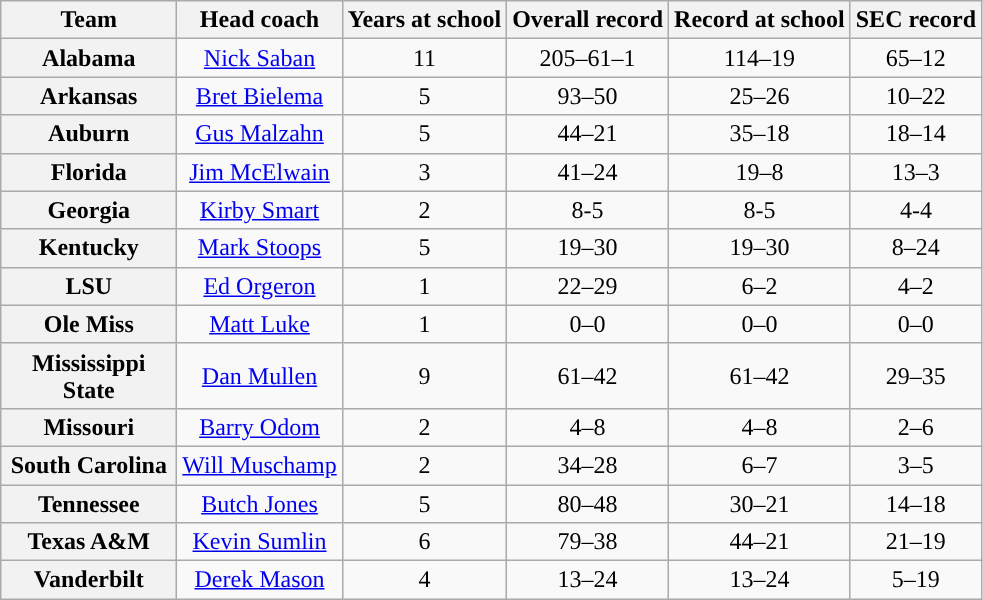<table class="wikitable sortable" style="text-align: center;">
<tr>
<th width="110">Team</th>
<th>Head coach</th>
<th>Years at school</th>
<th>Overall record</th>
<th>Record at school</th>
<th>SEC record</th>
</tr>
<tr>
<th>Alabama</th>
<td><a href='#'>Nick Saban</a></td>
<td>11</td>
<td>205–61–1</td>
<td>114–19</td>
<td>65–12</td>
</tr>
<tr>
<th>Arkansas</th>
<td><a href='#'>Bret Bielema</a></td>
<td>5</td>
<td>93–50</td>
<td>25–26</td>
<td>10–22</td>
</tr>
<tr>
<th>Auburn</th>
<td><a href='#'>Gus Malzahn</a></td>
<td>5</td>
<td>44–21</td>
<td>35–18</td>
<td>18–14</td>
</tr>
<tr>
<th>Florida</th>
<td><a href='#'>Jim McElwain</a></td>
<td>3</td>
<td>41–24</td>
<td>19–8</td>
<td>13–3</td>
</tr>
<tr>
<th>Georgia</th>
<td><a href='#'>Kirby Smart</a></td>
<td>2</td>
<td>8-5</td>
<td>8-5</td>
<td>4-4</td>
</tr>
<tr>
<th>Kentucky</th>
<td><a href='#'>Mark Stoops</a></td>
<td>5</td>
<td>19–30</td>
<td>19–30</td>
<td>8–24</td>
</tr>
<tr>
<th>LSU</th>
<td><a href='#'>Ed Orgeron</a></td>
<td>1</td>
<td>22–29</td>
<td>6–2</td>
<td>4–2</td>
</tr>
<tr>
<th>Ole Miss</th>
<td><a href='#'>Matt Luke</a></td>
<td>1</td>
<td>0–0</td>
<td>0–0</td>
<td>0–0</td>
</tr>
<tr>
<th>Mississippi State</th>
<td><a href='#'>Dan Mullen</a></td>
<td>9</td>
<td>61–42</td>
<td>61–42</td>
<td>29–35</td>
</tr>
<tr>
<th>Missouri</th>
<td><a href='#'>Barry Odom</a></td>
<td>2</td>
<td>4–8</td>
<td>4–8</td>
<td>2–6</td>
</tr>
<tr>
<th>South Carolina</th>
<td><a href='#'>Will Muschamp</a></td>
<td>2</td>
<td>34–28</td>
<td>6–7</td>
<td>3–5</td>
</tr>
<tr>
<th>Tennessee</th>
<td><a href='#'>Butch Jones</a></td>
<td>5</td>
<td>80–48</td>
<td>30–21</td>
<td>14–18</td>
</tr>
<tr>
<th>Texas A&M</th>
<td><a href='#'>Kevin Sumlin</a></td>
<td>6</td>
<td>79–38</td>
<td>44–21</td>
<td>21–19</td>
</tr>
<tr>
<th>Vanderbilt</th>
<td><a href='#'>Derek Mason</a></td>
<td>4</td>
<td>13–24</td>
<td>13–24</td>
<td>5–19</td>
</tr>
</table>
